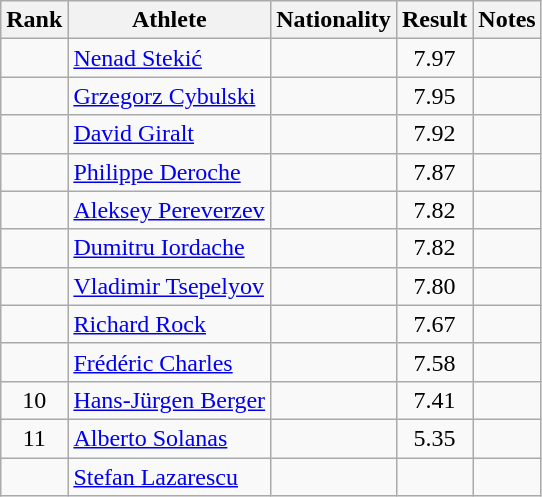<table class="wikitable sortable" style="text-align:center">
<tr>
<th>Rank</th>
<th>Athlete</th>
<th>Nationality</th>
<th>Result</th>
<th>Notes</th>
</tr>
<tr>
<td></td>
<td align=left><a href='#'>Nenad Stekić</a></td>
<td align=left></td>
<td>7.97</td>
<td></td>
</tr>
<tr>
<td></td>
<td align=left><a href='#'>Grzegorz Cybulski</a></td>
<td align=left></td>
<td>7.95</td>
<td></td>
</tr>
<tr>
<td></td>
<td align=left><a href='#'>David Giralt</a></td>
<td align=left></td>
<td>7.92</td>
<td></td>
</tr>
<tr>
<td></td>
<td align=left><a href='#'>Philippe Deroche</a></td>
<td align=left></td>
<td>7.87</td>
<td></td>
</tr>
<tr>
<td></td>
<td align=left><a href='#'>Aleksey Pereverzev</a></td>
<td align=left></td>
<td>7.82</td>
<td></td>
</tr>
<tr>
<td></td>
<td align=left><a href='#'>Dumitru Iordache</a></td>
<td align=left></td>
<td>7.82</td>
<td></td>
</tr>
<tr>
<td></td>
<td align=left><a href='#'>Vladimir Tsepelyov</a></td>
<td align=left></td>
<td>7.80</td>
<td></td>
</tr>
<tr>
<td></td>
<td align=left><a href='#'>Richard Rock</a></td>
<td align=left></td>
<td>7.67</td>
<td></td>
</tr>
<tr>
<td></td>
<td align=left><a href='#'>Frédéric Charles</a></td>
<td align=left></td>
<td>7.58</td>
<td></td>
</tr>
<tr>
<td>10</td>
<td align=left><a href='#'>Hans-Jürgen Berger</a></td>
<td align=left></td>
<td>7.41</td>
<td></td>
</tr>
<tr>
<td>11</td>
<td align=left><a href='#'>Alberto Solanas</a></td>
<td align=left></td>
<td>5.35</td>
<td></td>
</tr>
<tr>
<td></td>
<td align=left><a href='#'>Stefan Lazarescu</a></td>
<td align=left></td>
<td></td>
<td></td>
</tr>
</table>
